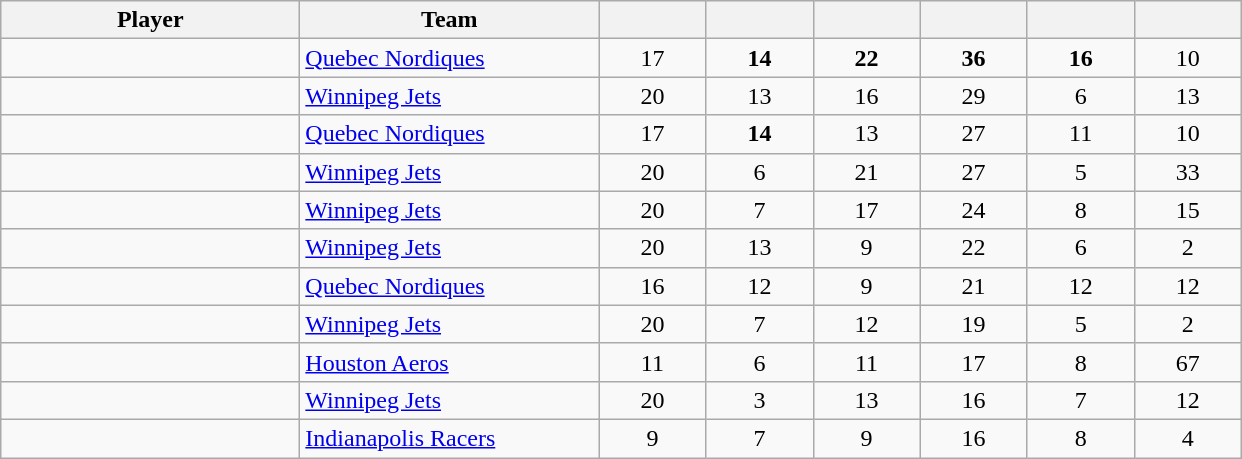<table style="padding:3px; border-spacing:0; text-align:center;" class="wikitable sortable">
<tr>
<th style="width:12em">Player</th>
<th style="width:12em">Team</th>
<th style="width:4em"></th>
<th style="width:4em"></th>
<th style="width:4em"></th>
<th style="width:4em"></th>
<th style="width:4em"></th>
<th style="width:4em"></th>
</tr>
<tr>
<td align=left></td>
<td align=left><a href='#'>Quebec Nordiques</a></td>
<td>17</td>
<td><strong>14</strong></td>
<td><strong>22</strong></td>
<td><strong>36</strong></td>
<td><strong>16</strong></td>
<td>10</td>
</tr>
<tr>
<td align=left></td>
<td align=left><a href='#'>Winnipeg Jets</a></td>
<td>20</td>
<td>13</td>
<td>16</td>
<td>29</td>
<td>6</td>
<td>13</td>
</tr>
<tr>
<td align=left></td>
<td align=left><a href='#'>Quebec Nordiques</a></td>
<td>17</td>
<td><strong>14</strong></td>
<td>13</td>
<td>27</td>
<td>11</td>
<td>10</td>
</tr>
<tr>
<td align=left></td>
<td align=left><a href='#'>Winnipeg Jets</a></td>
<td>20</td>
<td>6</td>
<td>21</td>
<td>27</td>
<td>5</td>
<td>33</td>
</tr>
<tr>
<td align=left></td>
<td align=left><a href='#'>Winnipeg Jets</a></td>
<td>20</td>
<td>7</td>
<td>17</td>
<td>24</td>
<td>8</td>
<td>15</td>
</tr>
<tr>
<td align=left></td>
<td align=left><a href='#'>Winnipeg Jets</a></td>
<td>20</td>
<td>13</td>
<td>9</td>
<td>22</td>
<td>6</td>
<td>2</td>
</tr>
<tr>
<td align=left></td>
<td align=left><a href='#'>Quebec Nordiques</a></td>
<td>16</td>
<td>12</td>
<td>9</td>
<td>21</td>
<td>12</td>
<td>12</td>
</tr>
<tr>
<td align=left></td>
<td align=left><a href='#'>Winnipeg Jets</a></td>
<td>20</td>
<td>7</td>
<td>12</td>
<td>19</td>
<td>5</td>
<td>2</td>
</tr>
<tr>
<td align=left></td>
<td align=left><a href='#'>Houston Aeros</a></td>
<td>11</td>
<td>6</td>
<td>11</td>
<td>17</td>
<td>8</td>
<td>67</td>
</tr>
<tr>
<td align=left></td>
<td align=left><a href='#'>Winnipeg Jets</a></td>
<td>20</td>
<td>3</td>
<td>13</td>
<td>16</td>
<td>7</td>
<td>12</td>
</tr>
<tr>
<td align=left></td>
<td align=left><a href='#'>Indianapolis Racers</a></td>
<td>9</td>
<td>7</td>
<td>9</td>
<td>16</td>
<td>8</td>
<td>4</td>
</tr>
</table>
